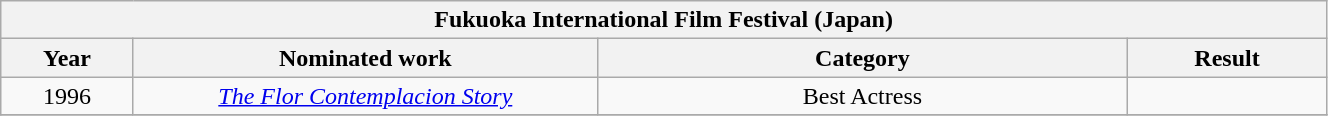<table width="70%" class="wikitable sortable">
<tr>
<th colspan="4" align="center">Fukuoka International Film Festival  (Japan)</th>
</tr>
<tr>
<th width="10%">Year</th>
<th width="35%">Nominated work</th>
<th width="40%">Category</th>
<th width="15%">Result</th>
</tr>
<tr>
<td align="center">1996</td>
<td align="center"><em><a href='#'>The Flor Contemplacion Story</a></em></td>
<td align="center">Best Actress</td>
<td></td>
</tr>
<tr>
</tr>
</table>
